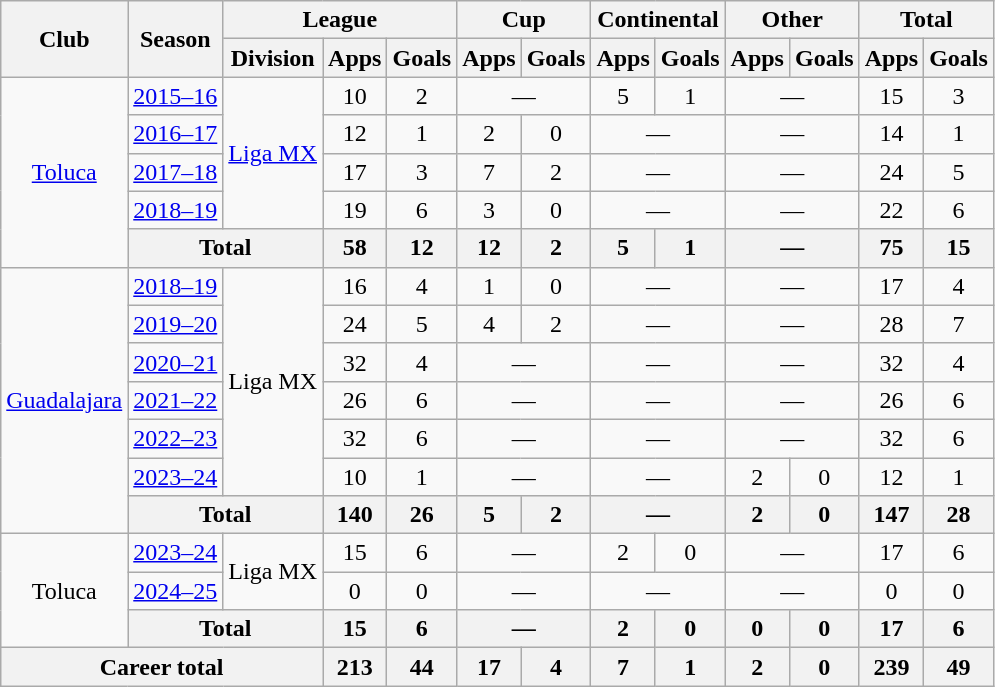<table class="wikitable" style="text-align:center">
<tr>
<th rowspan="2">Club</th>
<th rowspan="2">Season</th>
<th colspan="3">League</th>
<th colspan="2">Cup</th>
<th colspan="2">Continental</th>
<th colspan="2">Other</th>
<th colspan="2">Total</th>
</tr>
<tr>
<th>Division</th>
<th>Apps</th>
<th>Goals</th>
<th>Apps</th>
<th>Goals</th>
<th>Apps</th>
<th>Goals</th>
<th>Apps</th>
<th>Goals</th>
<th>Apps</th>
<th>Goals</th>
</tr>
<tr>
<td rowspan="5"><a href='#'>Toluca</a></td>
<td><a href='#'>2015–16</a></td>
<td rowspan="4"><a href='#'>Liga MX</a></td>
<td>10</td>
<td>2</td>
<td colspan="2">—</td>
<td>5</td>
<td>1</td>
<td colspan="2">—</td>
<td>15</td>
<td>3</td>
</tr>
<tr>
<td><a href='#'>2016–17</a></td>
<td>12</td>
<td>1</td>
<td>2</td>
<td>0</td>
<td colspan="2">—</td>
<td colspan="2">—</td>
<td>14</td>
<td>1</td>
</tr>
<tr>
<td><a href='#'>2017–18</a></td>
<td>17</td>
<td>3</td>
<td>7</td>
<td>2</td>
<td colspan="2">—</td>
<td colspan="2">—</td>
<td>24</td>
<td>5</td>
</tr>
<tr>
<td><a href='#'>2018–19</a></td>
<td>19</td>
<td>6</td>
<td>3</td>
<td>0</td>
<td colspan="2">—</td>
<td colspan="2">—</td>
<td>22</td>
<td>6</td>
</tr>
<tr>
<th colspan="2">Total</th>
<th>58</th>
<th>12</th>
<th>12</th>
<th>2</th>
<th>5</th>
<th>1</th>
<th colspan="2">—</th>
<th>75</th>
<th>15</th>
</tr>
<tr>
<td rowspan="7"><a href='#'>Guadalajara</a></td>
<td><a href='#'>2018–19</a></td>
<td rowspan="6">Liga MX</td>
<td>16</td>
<td>4</td>
<td>1</td>
<td>0</td>
<td colspan="2">—</td>
<td colspan="2">—</td>
<td>17</td>
<td>4</td>
</tr>
<tr>
<td><a href='#'>2019–20</a></td>
<td>24</td>
<td>5</td>
<td>4</td>
<td>2</td>
<td colspan="2">—</td>
<td colspan="2">—</td>
<td>28</td>
<td>7</td>
</tr>
<tr>
<td><a href='#'>2020–21</a></td>
<td>32</td>
<td>4</td>
<td colspan="2">—</td>
<td colspan="2">—</td>
<td colspan="2">—</td>
<td>32</td>
<td>4</td>
</tr>
<tr>
<td><a href='#'>2021–22</a></td>
<td>26</td>
<td>6</td>
<td colspan="2">—</td>
<td colspan="2">—</td>
<td colspan="2">—</td>
<td>26</td>
<td>6</td>
</tr>
<tr>
<td><a href='#'>2022–23</a></td>
<td>32</td>
<td>6</td>
<td colspan="2">—</td>
<td colspan="2">—</td>
<td colspan="2">—</td>
<td>32</td>
<td>6</td>
</tr>
<tr>
<td><a href='#'>2023–24</a></td>
<td>10</td>
<td>1</td>
<td colspan="2">—</td>
<td colspan="2">—</td>
<td>2</td>
<td>0</td>
<td>12</td>
<td>1</td>
</tr>
<tr>
<th colspan="2">Total</th>
<th>140</th>
<th>26</th>
<th>5</th>
<th>2</th>
<th colspan="2">—</th>
<th>2</th>
<th>0</th>
<th>147</th>
<th>28</th>
</tr>
<tr>
<td rowspan="3">Toluca</td>
<td><a href='#'>2023–24</a></td>
<td rowspan="2">Liga MX</td>
<td>15</td>
<td>6</td>
<td colspan="2">—</td>
<td>2</td>
<td>0</td>
<td colspan="2">—</td>
<td>17</td>
<td>6</td>
</tr>
<tr>
<td><a href='#'>2024–25</a></td>
<td>0</td>
<td>0</td>
<td colspan="2">—</td>
<td colspan="2">—</td>
<td colspan="2">—</td>
<td>0</td>
<td>0</td>
</tr>
<tr>
<th colspan="2">Total</th>
<th>15</th>
<th>6</th>
<th colspan="2">—</th>
<th>2</th>
<th>0</th>
<th>0</th>
<th>0</th>
<th>17</th>
<th>6</th>
</tr>
<tr>
<th colspan="3">Career total</th>
<th>213</th>
<th>44</th>
<th>17</th>
<th>4</th>
<th>7</th>
<th>1</th>
<th>2</th>
<th>0</th>
<th>239</th>
<th>49</th>
</tr>
</table>
